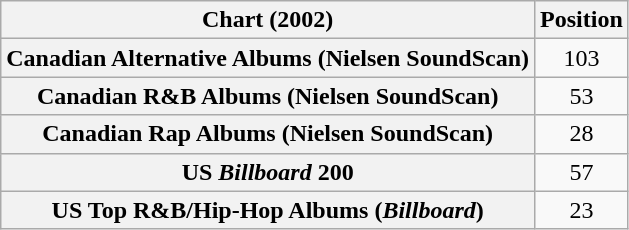<table class="wikitable sortable plainrowheaders">
<tr>
<th scope="col">Chart (2002)</th>
<th scope="col">Position</th>
</tr>
<tr>
<th scope="row">Canadian Alternative Albums (Nielsen SoundScan)</th>
<td align="center">103</td>
</tr>
<tr>
<th scope="row">Canadian R&B Albums (Nielsen SoundScan)</th>
<td align="center">53</td>
</tr>
<tr>
<th scope="row">Canadian Rap Albums (Nielsen SoundScan)</th>
<td align="center">28</td>
</tr>
<tr>
<th scope="row">US <em>Billboard</em> 200</th>
<td align="center">57</td>
</tr>
<tr>
<th scope="row">US Top R&B/Hip-Hop Albums (<em>Billboard</em>)</th>
<td align="center">23</td>
</tr>
</table>
